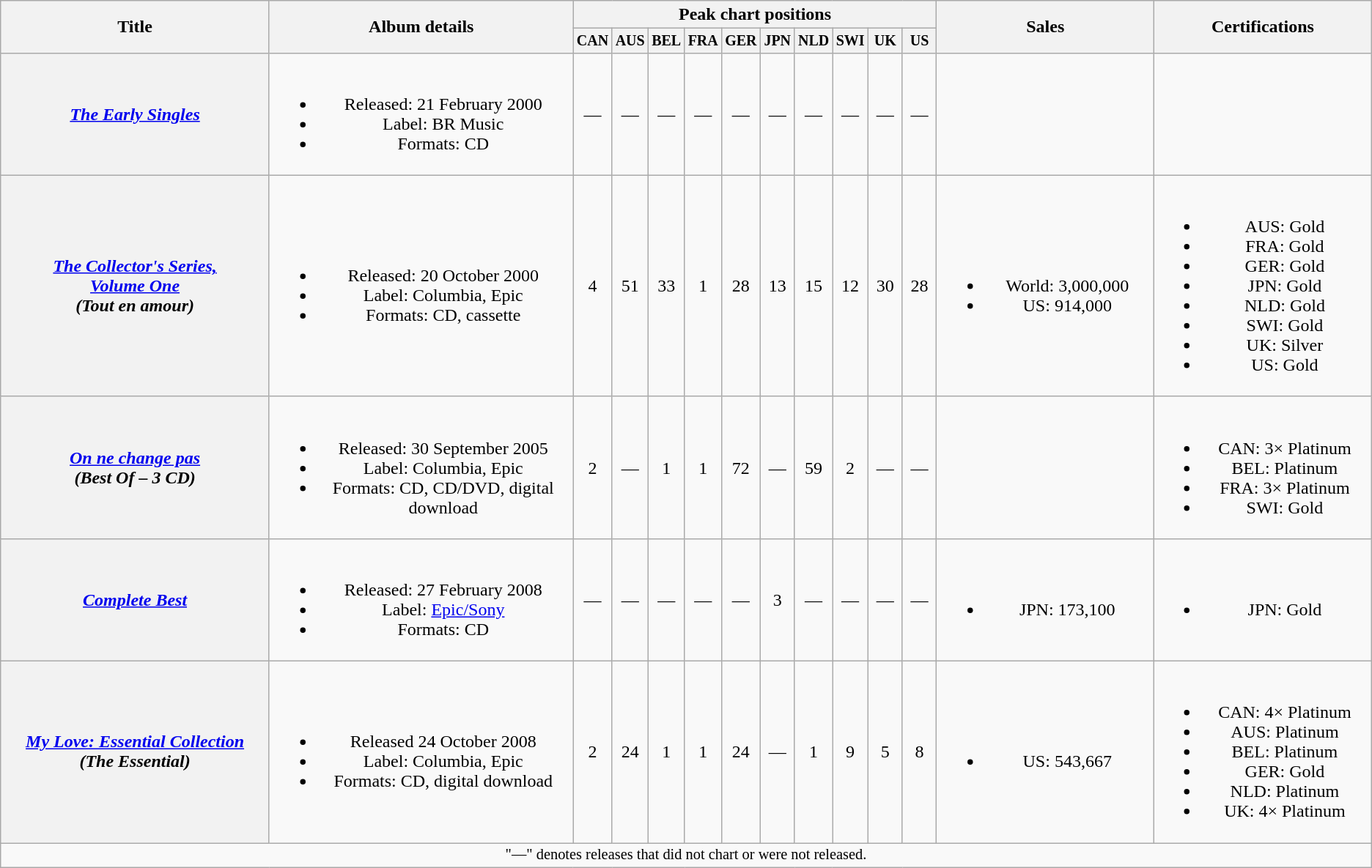<table class="wikitable plainrowheaders" style="text-align:center;">
<tr>
<th rowspan="2" style="width:15em;">Title</th>
<th rowspan="2" style="width:17em;">Album details</th>
<th colspan="10">Peak chart positions</th>
<th rowspan="2" style="width:12em;">Sales</th>
<th rowspan="2" style="width:12em;">Certifications</th>
</tr>
<tr style="font-size:smaller;">
<th style="width:25px;">CAN<br></th>
<th style="width:25px;">AUS<br></th>
<th style="width:25px;">BEL<br></th>
<th style="width:25px;">FRA<br></th>
<th style="width:25px;">GER<br></th>
<th style="width:25px;">JPN<br></th>
<th style="width:25px;">NLD<br></th>
<th style="width:25px;">SWI<br></th>
<th style="width:25px;">UK<br></th>
<th style="width:25px;">US<br></th>
</tr>
<tr>
<th scope="row"><em><a href='#'>The Early Singles</a></em></th>
<td><br><ul><li>Released: 21 February 2000</li><li>Label: BR Music</li><li>Formats: CD</li></ul></td>
<td>—</td>
<td>—</td>
<td>—</td>
<td>—</td>
<td>—</td>
<td>—</td>
<td>—</td>
<td>—</td>
<td>—</td>
<td>—</td>
<td></td>
<td></td>
</tr>
<tr>
<th scope="row"><em><a href='#'>The Collector's Series,<br>Volume One</a></em><br><em>(Tout en amour)</em></th>
<td><br><ul><li>Released: 20 October 2000</li><li>Label: Columbia, Epic</li><li>Formats: CD, cassette</li></ul></td>
<td>4</td>
<td>51</td>
<td>33</td>
<td>1</td>
<td>28</td>
<td>13</td>
<td>15</td>
<td>12</td>
<td>30</td>
<td>28</td>
<td><br><ul><li>World: 3,000,000</li><li>US: 914,000</li></ul></td>
<td><br><ul><li>AUS: Gold</li><li>FRA: Gold</li><li>GER: Gold</li><li>JPN: Gold</li><li>NLD: Gold</li><li>SWI: Gold</li><li>UK: Silver</li><li>US: Gold</li></ul></td>
</tr>
<tr>
<th scope="row"><em><a href='#'>On ne change pas</a></em><br><em>(Best Of – 3 CD)</em></th>
<td><br><ul><li>Released: 30 September 2005</li><li>Label: Columbia, Epic</li><li>Formats: CD, CD/DVD, digital download</li></ul></td>
<td>2</td>
<td>—</td>
<td>1</td>
<td>1</td>
<td>72</td>
<td>—</td>
<td>59</td>
<td>2</td>
<td>—</td>
<td>—</td>
<td></td>
<td><br><ul><li>CAN: 3× Platinum</li><li>BEL: Platinum</li><li>FRA: 3× Platinum</li><li>SWI: Gold</li></ul></td>
</tr>
<tr>
<th scope="row"><em><a href='#'>Complete Best</a></em></th>
<td><br><ul><li>Released: 27 February 2008</li><li>Label: <a href='#'>Epic/Sony</a></li><li>Formats: CD</li></ul></td>
<td>—</td>
<td>—</td>
<td>—</td>
<td>—</td>
<td>—</td>
<td>3</td>
<td>—</td>
<td>—</td>
<td>—</td>
<td>—</td>
<td><br><ul><li>JPN: 173,100</li></ul></td>
<td><br><ul><li>JPN: Gold</li></ul></td>
</tr>
<tr>
<th scope="row"><em><a href='#'>My Love: Essential Collection</a></em><br><em>(The Essential)</em></th>
<td><br><ul><li>Released 24 October 2008</li><li>Label: Columbia, Epic</li><li>Formats: CD, digital download</li></ul></td>
<td>2</td>
<td>24</td>
<td>1</td>
<td>1</td>
<td>24</td>
<td>—</td>
<td>1</td>
<td>9</td>
<td>5</td>
<td>8</td>
<td><br><ul><li>US: 543,667</li></ul></td>
<td><br><ul><li>CAN: 4× Platinum</li><li>AUS: Platinum</li><li>BEL: Platinum</li><li>GER: Gold</li><li>NLD: Platinum</li><li>UK: 4× Platinum</li></ul></td>
</tr>
<tr>
<td colspan="14" style="font-size:85%">"—" denotes releases that did not chart or were not released.</td>
</tr>
</table>
